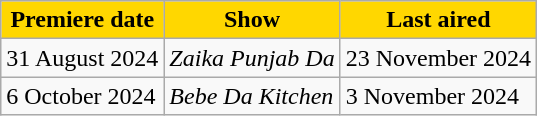<table class="wikitable sortable">
<tr>
<th style="background:gold;">Premiere date</th>
<th style="background:gold;">Show</th>
<th style="background:gold;">Last aired</th>
</tr>
<tr>
<td>31 August 2024</td>
<td><em>Zaika Punjab Da</em></td>
<td>23 November 2024</td>
</tr>
<tr>
<td>6 October 2024</td>
<td><em>Bebe Da Kitchen</em></td>
<td>3 November 2024</td>
</tr>
</table>
